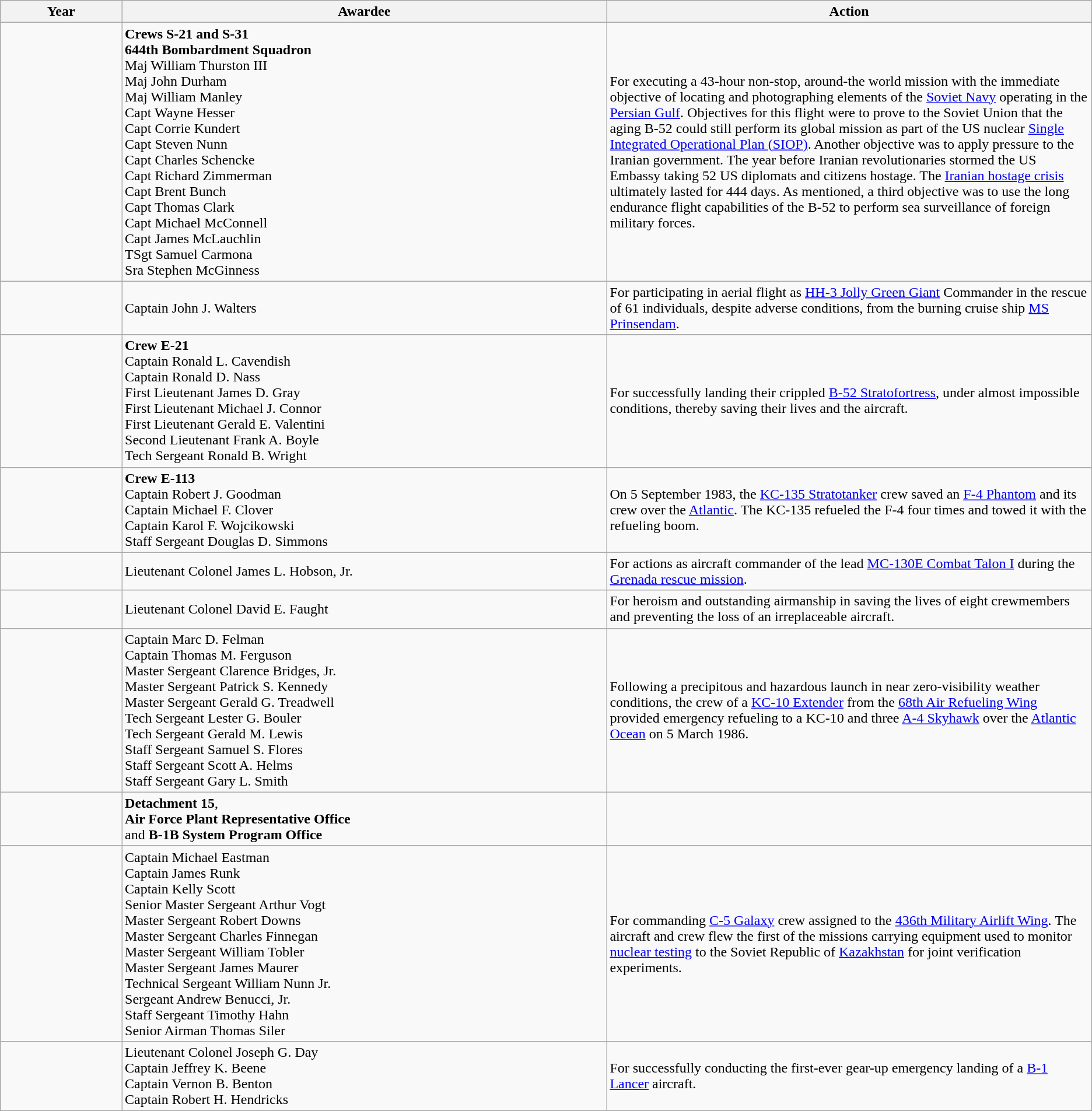<table class=wikitable>
<tr style="background:#CCCCCC">
<th width="5%">Year</th>
<th width=20%>Awardee</th>
<th width=20%>Action</th>
</tr>
<tr>
<td></td>
<td><strong>Crews S-21 and S-31</strong><br><strong>644th Bombardment Squadron</strong><br>Maj William Thurston III<br>Maj John Durham<br>Maj William Manley<br>Capt Wayne Hesser<br>Capt Corrie Kundert<br>Capt Steven Nunn<br>Capt Charles Schencke<br>Capt Richard Zimmerman<br>Capt Brent Bunch<br>Capt Thomas Clark<br>Capt Michael McConnell<br>Capt James McLauchlin<br>TSgt Samuel Carmona<br>Sra Stephen McGinness<br></td>
<td>For executing a 43-hour non-stop, around-the world mission with the immediate objective of locating and photographing elements of the <a href='#'>Soviet Navy</a> operating in the <a href='#'>Persian Gulf</a>. Objectives for this flight were to prove to the Soviet Union that the aging B-52 could still perform its global mission as part of the US nuclear <a href='#'>Single Integrated Operational Plan (SIOP)</a>. Another objective was to apply pressure to the Iranian government. The year before Iranian revolutionaries stormed the US Embassy taking 52 US diplomats and citizens hostage.  The <a href='#'>Iranian hostage crisis</a> ultimately lasted for 444 days.  As mentioned, a third objective was to use the long endurance flight capabilities of the B-52 to perform sea surveillance of foreign military forces.</td>
</tr>
<tr>
<td></td>
<td>Captain John J. Walters</td>
<td>For participating in aerial flight as <a href='#'>HH-3 Jolly Green Giant</a> Commander in the rescue of 61 individuals, despite adverse conditions, from the burning cruise ship <a href='#'>MS Prinsendam</a>.</td>
</tr>
<tr>
<td></td>
<td><strong>Crew E-21</strong><br>Captain Ronald L. Cavendish<br>Captain Ronald D. Nass<br>First Lieutenant James D. Gray<br>First Lieutenant Michael J. Connor<br>First Lieutenant Gerald E. Valentini<br>Second Lieutenant Frank A. Boyle<br>Tech Sergeant Ronald B. Wright</td>
<td>For successfully landing their crippled <a href='#'>B-52 Stratofortress</a>, under almost impossible conditions, thereby saving their lives and the aircraft.</td>
</tr>
<tr>
<td></td>
<td><strong>Crew E-113</strong><br>Captain Robert J. Goodman<br>Captain Michael F. Clover<br>Captain Karol F. Wojcikowski<br>Staff Sergeant Douglas D. Simmons</td>
<td>On 5 September 1983, the <a href='#'>KC-135 Stratotanker</a> crew saved an <a href='#'>F-4 Phantom</a> and its crew over the <a href='#'>Atlantic</a>.  The KC-135 refueled the F-4 four times and towed it with the refueling boom.</td>
</tr>
<tr>
<td></td>
<td>Lieutenant Colonel James L. Hobson, Jr.</td>
<td>For actions as aircraft commander of the lead <a href='#'>MC-130E Combat Talon I</a> during the <a href='#'>Grenada rescue mission</a>.</td>
</tr>
<tr>
<td></td>
<td>Lieutenant Colonel David E. Faught</td>
<td>For heroism and outstanding airmanship in saving the lives of eight crewmembers and preventing the loss of an irreplaceable aircraft.</td>
</tr>
<tr>
<td></td>
<td>Captain Marc D. Felman<br>Captain Thomas M. Ferguson<br>Master Sergeant Clarence Bridges, Jr.<br>Master Sergeant Patrick S. Kennedy<br>Master Sergeant Gerald G. Treadwell<br>Tech Sergeant Lester G. Bouler<br>Tech Sergeant Gerald M. Lewis<br>Staff Sergeant Samuel S. Flores<br>Staff Sergeant Scott A. Helms<br>Staff Sergeant Gary L. Smith</td>
<td>Following a precipitous and hazardous launch in near zero-visibility weather conditions, the crew of a <a href='#'>KC-10 Extender</a> from the <a href='#'>68th Air Refueling Wing</a> provided emergency refueling to a KC-10 and three <a href='#'>A-4 Skyhawk</a> over the <a href='#'>Atlantic Ocean</a> on 5 March 1986.</td>
</tr>
<tr>
<td></td>
<td><strong>Detachment 15</strong>,<br><strong>Air Force Plant Representative Office</strong><br> and <strong>B-1B System Program Office</strong></td>
<td></td>
</tr>
<tr>
<td></td>
<td>Captain Michael Eastman<br>Captain James Runk<br>Captain Kelly Scott<br>Senior Master Sergeant Arthur Vogt<br>Master Sergeant Robert Downs<br>Master Sergeant Charles Finnegan<br>Master Sergeant William Tobler<br>Master Sergeant James Maurer<br>Technical Sergeant William Nunn Jr.<br>Sergeant Andrew Benucci, Jr.<br>Staff Sergeant Timothy Hahn<br>Senior Airman Thomas Siler</td>
<td>For commanding <a href='#'>C-5 Galaxy</a> crew assigned to the <a href='#'>436th Military Airlift Wing</a>.  The aircraft and crew flew the first of the missions carrying equipment used to monitor <a href='#'>nuclear testing</a> to the Soviet Republic of <a href='#'>Kazakhstan</a> for joint verification experiments.</td>
</tr>
<tr>
<td></td>
<td>Lieutenant Colonel Joseph G. Day<br>Captain Jeffrey K. Beene<br>Captain Vernon B. Benton<br>Captain Robert H. Hendricks</td>
<td>For successfully conducting the first-ever gear-up emergency landing of a <a href='#'>B-1 Lancer</a> aircraft.</td>
</tr>
</table>
